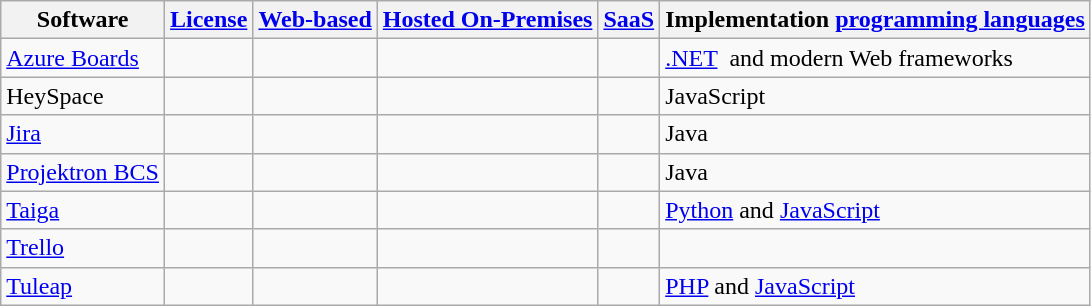<table class="wikitable sortable">
<tr>
<th><strong>Software</strong></th>
<th><a href='#'>License</a></th>
<th><a href='#'>Web-based</a></th>
<th><a href='#'>Hosted On-Premises</a></th>
<th><a href='#'>SaaS</a></th>
<th>Implementation <a href='#'>programming languages</a></th>
</tr>
<tr>
<td><a href='#'>Azure Boards</a></td>
<td></td>
<td></td>
<td></td>
<td></td>
<td><a href='#'>.NET</a>  and modern Web frameworks</td>
</tr>
<tr>
<td>HeySpace</td>
<td></td>
<td></td>
<td></td>
<td></td>
<td>JavaScript</td>
</tr>
<tr>
<td><a href='#'>Jira</a></td>
<td></td>
<td></td>
<td></td>
<td></td>
<td>Java</td>
</tr>
<tr>
<td><a href='#'>Projektron BCS</a></td>
<td></td>
<td></td>
<td></td>
<td></td>
<td>Java</td>
</tr>
<tr>
<td><a href='#'>Taiga</a></td>
<td></td>
<td></td>
<td></td>
<td></td>
<td><a href='#'>Python</a> and <a href='#'>JavaScript</a></td>
</tr>
<tr>
<td><a href='#'>Trello</a></td>
<td></td>
<td></td>
<td></td>
<td></td>
<td></td>
</tr>
<tr>
<td><a href='#'>Tuleap</a></td>
<td></td>
<td></td>
<td></td>
<td></td>
<td><a href='#'>PHP</a> and <a href='#'>JavaScript</a></td>
</tr>
</table>
